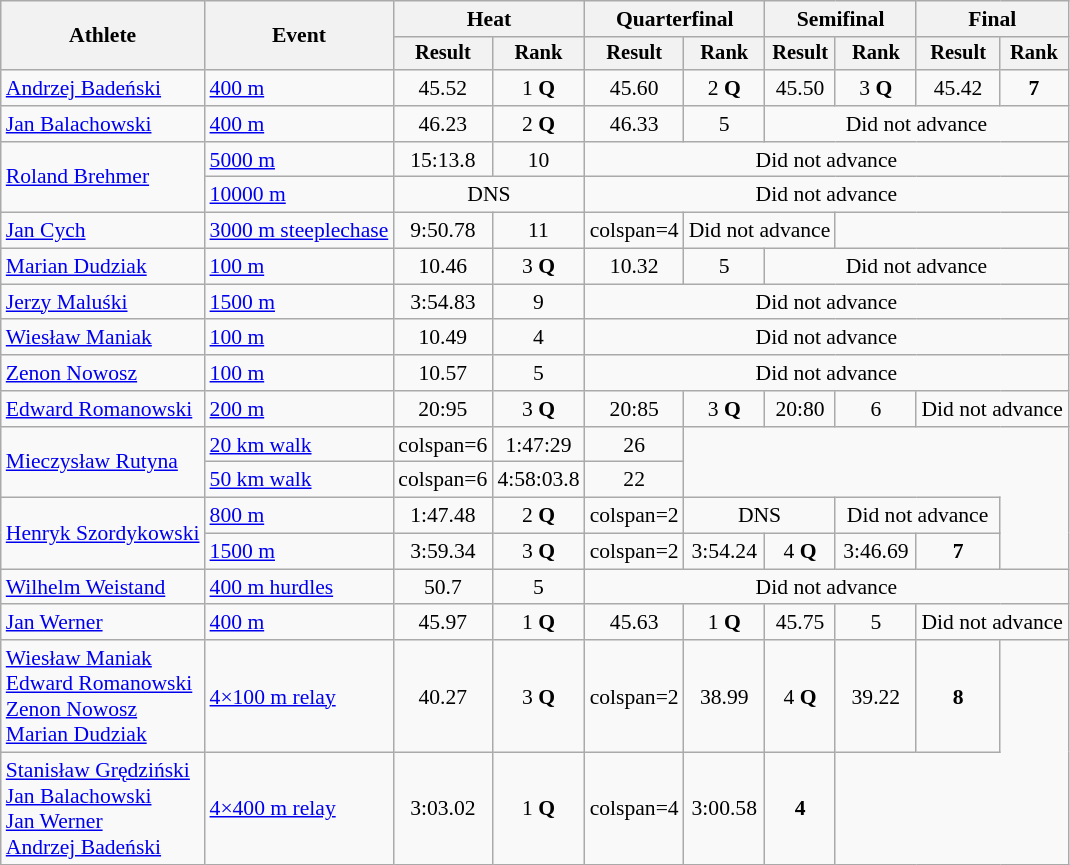<table class="wikitable" style="font-size:90%">
<tr>
<th rowspan="2">Athlete</th>
<th rowspan="2">Event</th>
<th colspan="2">Heat</th>
<th colspan="2">Quarterfinal</th>
<th colspan="2">Semifinal</th>
<th colspan="2">Final</th>
</tr>
<tr style="font-size:95%">
<th>Result</th>
<th>Rank</th>
<th>Result</th>
<th>Rank</th>
<th>Result</th>
<th>Rank</th>
<th>Result</th>
<th>Rank</th>
</tr>
<tr align=center>
<td align=left><a href='#'>Andrzej Badeński</a></td>
<td align=left><a href='#'>400 m</a></td>
<td>45.52</td>
<td>1 <strong>Q</strong></td>
<td>45.60</td>
<td>2 <strong>Q</strong></td>
<td>45.50</td>
<td>3 <strong>Q</strong></td>
<td>45.42</td>
<td><strong>7</strong></td>
</tr>
<tr align=center>
<td align=left><a href='#'>Jan Balachowski</a></td>
<td align=left><a href='#'>400 m</a></td>
<td>46.23</td>
<td>2 <strong>Q</strong></td>
<td>46.33</td>
<td>5</td>
<td colspan=4>Did not advance</td>
</tr>
<tr align=center>
<td align=left rowspan=2><a href='#'>Roland Brehmer</a></td>
<td align=left><a href='#'>5000 m</a></td>
<td>15:13.8</td>
<td>10</td>
<td colspan=6>Did not advance</td>
</tr>
<tr align=center>
<td align=left><a href='#'>10000 m</a></td>
<td colspan=2>DNS</td>
<td colspan=6>Did not advance</td>
</tr>
<tr align=center>
<td align=left><a href='#'>Jan Cych</a></td>
<td align=left><a href='#'>3000 m steeplechase</a></td>
<td>9:50.78</td>
<td>11</td>
<td>colspan=4 </td>
<td colspan=2>Did not advance</td>
</tr>
<tr align=center>
<td align=left rowspan=1><a href='#'>Marian Dudziak</a></td>
<td align=left><a href='#'>100 m</a></td>
<td>10.46</td>
<td>3 <strong>Q</strong></td>
<td>10.32</td>
<td>5</td>
<td colspan=4>Did not advance</td>
</tr>
<tr align=center>
<td align=left><a href='#'>Jerzy Maluśki</a></td>
<td align=left><a href='#'>1500 m</a></td>
<td>3:54.83</td>
<td>9</td>
<td colspan=6>Did not advance</td>
</tr>
<tr align=center>
<td align=left><a href='#'>Wiesław Maniak</a></td>
<td align=left><a href='#'>100 m</a></td>
<td>10.49</td>
<td>4</td>
<td colspan=6>Did not advance</td>
</tr>
<tr align=center>
<td align=left><a href='#'>Zenon Nowosz</a></td>
<td align=left><a href='#'>100 m</a></td>
<td>10.57</td>
<td>5</td>
<td colspan=6>Did not advance</td>
</tr>
<tr align=center>
<td align=left rowspan=1><a href='#'>Edward Romanowski</a></td>
<td align=left><a href='#'>200 m</a></td>
<td>20:95</td>
<td>3 <strong>Q</strong></td>
<td>20:85</td>
<td>3 <strong>Q</strong></td>
<td>20:80</td>
<td>6</td>
<td colspan=2>Did not advance</td>
</tr>
<tr align=center>
<td align=left rowspan=2><a href='#'>Mieczysław Rutyna</a></td>
<td align=left><a href='#'>20 km walk</a></td>
<td>colspan=6 </td>
<td>1:47:29</td>
<td>26</td>
</tr>
<tr align=center>
<td align=left><a href='#'>50 km walk</a></td>
<td>colspan=6 </td>
<td>4:58:03.8</td>
<td>22</td>
</tr>
<tr align=center>
<td align=left rowspan=2><a href='#'>Henryk Szordykowski</a></td>
<td align=left><a href='#'>800 m</a></td>
<td>1:47.48</td>
<td>2 <strong>Q</strong></td>
<td>colspan=2 </td>
<td colspan=2>DNS</td>
<td colspan=2>Did not advance</td>
</tr>
<tr align=center>
<td align=left><a href='#'>1500 m</a></td>
<td>3:59.34</td>
<td>3 <strong>Q</strong></td>
<td>colspan=2 </td>
<td>3:54.24</td>
<td>4 <strong>Q</strong></td>
<td>3:46.69</td>
<td><strong>7</strong></td>
</tr>
<tr align=center>
<td align=left><a href='#'>Wilhelm Weistand</a></td>
<td align=left><a href='#'>400 m hurdles</a></td>
<td>50.7</td>
<td>5</td>
<td colspan=6>Did not advance</td>
</tr>
<tr align=center>
<td align=left><a href='#'>Jan Werner</a></td>
<td align=left><a href='#'>400 m</a></td>
<td>45.97</td>
<td>1 <strong>Q</strong></td>
<td>45.63</td>
<td>1 <strong>Q</strong></td>
<td>45.75</td>
<td>5</td>
<td colspan=2>Did not advance</td>
</tr>
<tr align=center>
<td align=left><a href='#'>Wiesław Maniak</a><br> <a href='#'>Edward Romanowski</a><br><a href='#'>Zenon Nowosz</a><br><a href='#'>Marian Dudziak</a></td>
<td align=left><a href='#'>4×100 m relay</a></td>
<td>40.27</td>
<td>3 <strong>Q</strong></td>
<td>colspan=2 </td>
<td>38.99</td>
<td>4 <strong>Q</strong></td>
<td>39.22</td>
<td><strong>8</strong></td>
</tr>
<tr align=center>
<td align=left><a href='#'>Stanisław Grędziński</a><br><a href='#'>Jan Balachowski</a><br><a href='#'>Jan Werner</a><br><a href='#'>Andrzej Badeński</a></td>
<td align=left><a href='#'>4×400 m relay</a></td>
<td>3:03.02</td>
<td>1 <strong>Q</strong></td>
<td>colspan=4 </td>
<td>3:00.58</td>
<td><strong>4</strong></td>
</tr>
</table>
